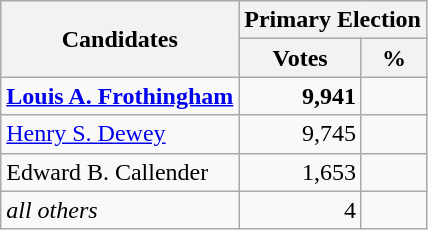<table class=wikitable>
<tr>
<th colspan=1 rowspan=2 ><strong>Candidates</strong></th>
<th colspan=2><strong>Primary Election</strong></th>
</tr>
<tr>
<th>Votes</th>
<th>%</th>
</tr>
<tr>
<td><strong><a href='#'>Louis A. Frothingham</a></strong></td>
<td align="right"><strong>9,941</strong></td>
<td align="right"><strong></strong></td>
</tr>
<tr>
<td><a href='#'>Henry S. Dewey</a></td>
<td align="right">9,745</td>
<td align="right"></td>
</tr>
<tr>
<td>Edward B. Callender</td>
<td align="right">1,653</td>
<td align="right"></td>
</tr>
<tr>
<td><em>all others</em></td>
<td align="right">4</td>
<td align="right"></td>
</tr>
</table>
